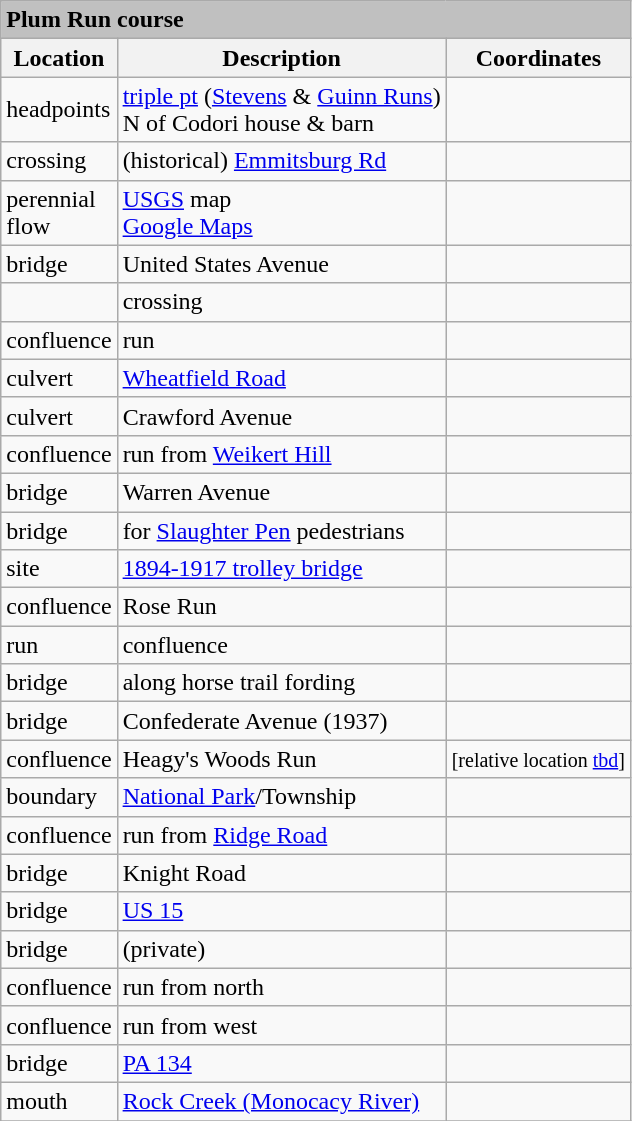<table class="wikitable">
<tr>
<td colspan="6" bgcolor="silver"><strong>Plum Run course</strong></td>
</tr>
<tr>
<th>Location</th>
<th>Description</th>
<th>Coordinates</th>
</tr>
<tr>
<td>headpoints</td>
<td><a href='#'>triple pt</a> (<a href='#'>Stevens</a> & <a href='#'>Guinn Runs</a>)<br>N of Codori house & barn</td>
<td><small> </small><br><small> </small></td>
</tr>
<tr>
<td>crossing</td>
<td>(historical) <a href='#'>Emmitsburg Rd</a></td>
<td></td>
</tr>
<tr>
<td>perennial<br>flow</td>
<td><a href='#'>USGS</a> map<br><a href='#'>Google Maps</a></td>
<td><small> </small><br><br><small> </small></td>
</tr>
<tr>
<td>bridge</td>
<td>United States Avenue</td>
<td></td>
</tr>
<tr>
<td></td>
<td>crossing</td>
<td><small> </small></td>
</tr>
<tr>
<td>confluence</td>
<td>run</td>
<td></td>
</tr>
<tr>
<td>culvert</td>
<td><a href='#'>Wheatfield Road</a></td>
<td></td>
</tr>
<tr>
<td>culvert</td>
<td>Crawford Avenue</td>
<td><small> </small></td>
</tr>
<tr>
<td>confluence</td>
<td>run from <a href='#'>Weikert Hill</a></td>
<td></td>
</tr>
<tr>
<td>bridge</td>
<td>Warren Avenue</td>
<td></td>
</tr>
<tr>
<td>bridge</td>
<td>for <a href='#'>Slaughter Pen</a> pedestrians</td>
<td></td>
</tr>
<tr>
<td>site</td>
<td><a href='#'>1894-1917 trolley bridge</a></td>
<td><small> </small></td>
</tr>
<tr>
<td>confluence</td>
<td>Rose Run</td>
<td></td>
</tr>
<tr>
<td>run</td>
<td>confluence</td>
<td><small> </small></td>
</tr>
<tr>
<td>bridge</td>
<td>along horse trail fording</td>
<td><small> </small></td>
</tr>
<tr>
<td>bridge</td>
<td>Confederate Avenue (1937)</td>
<td></td>
</tr>
<tr>
<td>confluence</td>
<td>Heagy's Woods Run</td>
<td><small>[relative location <a href='#'>tbd</a>]</small></td>
</tr>
<tr>
<td>boundary</td>
<td><a href='#'>National Park</a>/Township</td>
<td></td>
</tr>
<tr>
<td>confluence</td>
<td>run from <a href='#'>Ridge Road</a></td>
<td></td>
</tr>
<tr>
<td>bridge</td>
<td>Knight Road</td>
<td></td>
</tr>
<tr>
<td>bridge</td>
<td> <a href='#'>US 15</a></td>
<td></td>
</tr>
<tr>
<td>bridge</td>
<td>(private)</td>
<td></td>
</tr>
<tr>
<td>confluence</td>
<td>run from north</td>
<td></td>
</tr>
<tr>
<td>confluence</td>
<td>run from west</td>
<td></td>
</tr>
<tr>
<td>bridge</td>
<td> <a href='#'>PA 134</a></td>
<td><small></small></td>
</tr>
<tr>
<td>mouth</td>
<td><a href='#'>Rock Creek (Monocacy River)</a></td>
<td><small></small></td>
</tr>
<tr>
</tr>
</table>
